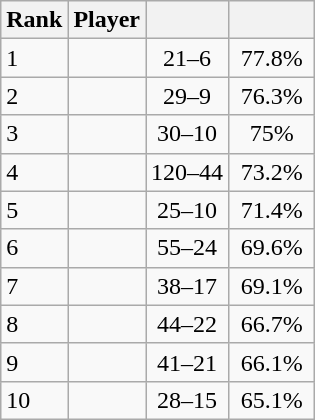<table class=wikitable>
<tr>
<th>Rank</th>
<th>Player</th>
<th></th>
<th style="width:50px"></th>
</tr>
<tr>
<td>1</td>
<td></td>
<td align=center>21–6</td>
<td align=center>77.8%</td>
</tr>
<tr>
<td>2</td>
<td></td>
<td align=center>29–9</td>
<td align=center>76.3%</td>
</tr>
<tr>
<td>3</td>
<td></td>
<td align=center>30–10</td>
<td align=center>75%</td>
</tr>
<tr>
<td>4</td>
<td></td>
<td align=center>120–44</td>
<td align=center>73.2%</td>
</tr>
<tr>
<td>5</td>
<td></td>
<td align=center>25–10</td>
<td align=center>71.4%</td>
</tr>
<tr>
<td>6</td>
<td></td>
<td align=center>55–24</td>
<td align=center>69.6%</td>
</tr>
<tr>
<td>7</td>
<td></td>
<td align=center>38–17</td>
<td align=center>69.1%</td>
</tr>
<tr>
<td>8</td>
<td></td>
<td align=center>44–22</td>
<td align=center>66.7%</td>
</tr>
<tr>
<td>9</td>
<td></td>
<td align=center>41–21</td>
<td align=center>66.1%</td>
</tr>
<tr>
<td>10</td>
<td></td>
<td align=center>28–15</td>
<td align=center>65.1%</td>
</tr>
</table>
